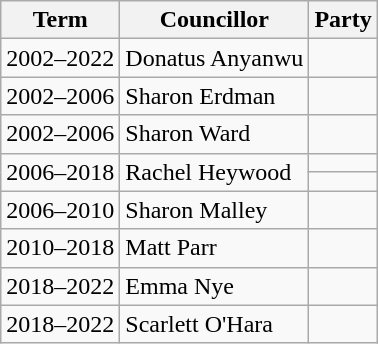<table class="wikitable">
<tr>
<th>Term</th>
<th>Councillor</th>
<th colspan=2>Party</th>
</tr>
<tr>
<td>2002–2022</td>
<td>Donatus Anyanwu</td>
<td></td>
</tr>
<tr>
<td>2002–2006</td>
<td>Sharon Erdman</td>
<td></td>
</tr>
<tr>
<td>2002–2006</td>
<td>Sharon Ward</td>
<td></td>
</tr>
<tr>
<td rowspan=2>2006–2018</td>
<td rowspan=2>Rachel Heywood</td>
<td></td>
</tr>
<tr>
<td></td>
</tr>
<tr>
<td>2006–2010</td>
<td>Sharon Malley</td>
<td></td>
</tr>
<tr>
<td>2010–2018</td>
<td>Matt Parr</td>
<td></td>
</tr>
<tr>
<td>2018–2022</td>
<td>Emma Nye</td>
<td></td>
</tr>
<tr>
<td>2018–2022</td>
<td>Scarlett O'Hara</td>
<td></td>
</tr>
</table>
